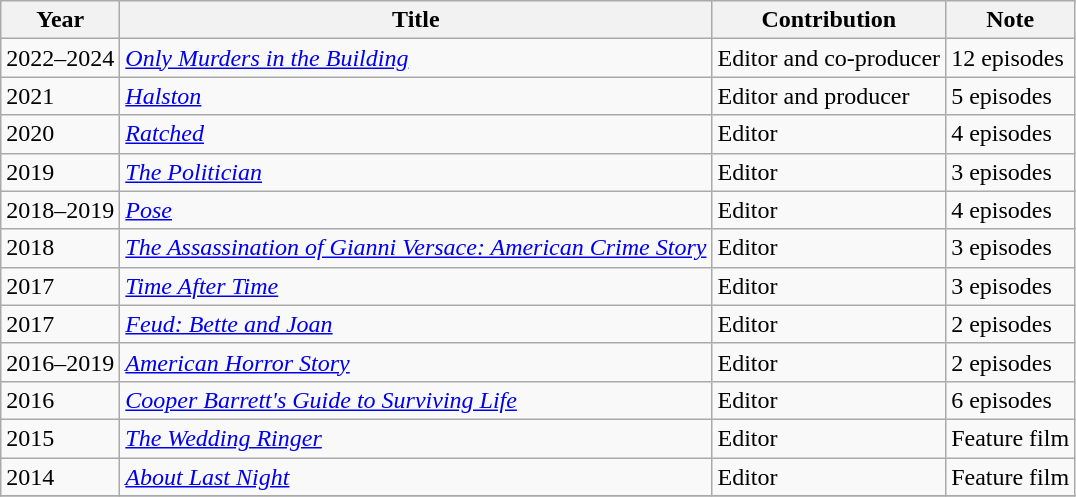<table class="wikitable sortable">
<tr>
<th>Year</th>
<th>Title</th>
<th>Contribution</th>
<th>Note</th>
</tr>
<tr>
<td>2022–2024</td>
<td><em><a href='#'>Only Murders in the Building</a></em></td>
<td>Editor and co-producer</td>
<td>12 episodes</td>
</tr>
<tr>
<td>2021</td>
<td><em><a href='#'>Halston</a></em></td>
<td>Editor and producer</td>
<td>5 episodes</td>
</tr>
<tr>
<td>2020</td>
<td><em><a href='#'>Ratched</a></em></td>
<td>Editor</td>
<td>4 episodes</td>
</tr>
<tr>
<td>2019</td>
<td><em><a href='#'>The Politician</a></em></td>
<td>Editor</td>
<td>3 episodes</td>
</tr>
<tr>
<td>2018–2019</td>
<td><em><a href='#'>Pose</a></em></td>
<td>Editor</td>
<td>4 episodes</td>
</tr>
<tr>
<td>2018</td>
<td><em><a href='#'>The Assassination of Gianni Versace: American Crime Story</a></em></td>
<td>Editor</td>
<td>3 episodes</td>
</tr>
<tr>
<td>2017</td>
<td><em><a href='#'>Time After Time</a></em></td>
<td>Editor</td>
<td>3 episodes</td>
</tr>
<tr>
<td>2017</td>
<td><em><a href='#'>Feud: Bette and Joan</a></em></td>
<td>Editor</td>
<td>2 episodes</td>
</tr>
<tr>
<td>2016–2019</td>
<td><em><a href='#'>American Horror Story</a></em></td>
<td>Editor</td>
<td>2 episodes</td>
</tr>
<tr>
<td>2016</td>
<td><em><a href='#'>Cooper Barrett's Guide to Surviving Life</a></em></td>
<td>Editor</td>
<td>6 episodes</td>
</tr>
<tr>
<td>2015</td>
<td><em><a href='#'>The Wedding Ringer</a></em></td>
<td>Editor</td>
<td>Feature film</td>
</tr>
<tr>
<td>2014</td>
<td><em><a href='#'>About Last Night</a></em></td>
<td>Editor</td>
<td>Feature film</td>
</tr>
<tr>
</tr>
</table>
